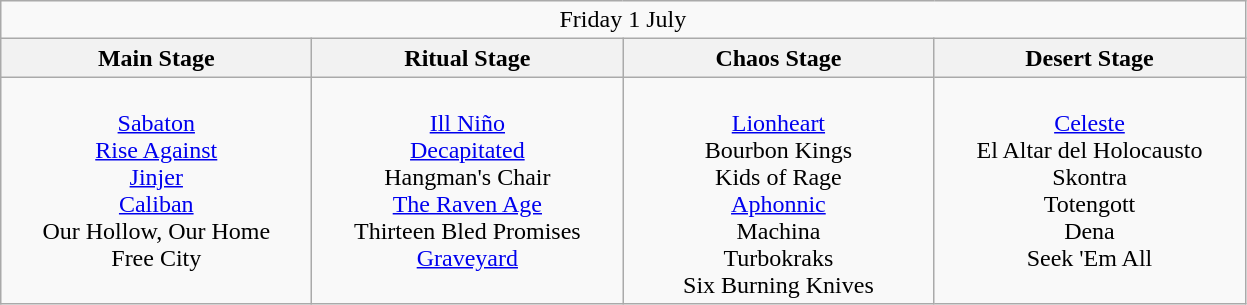<table class="wikitable">
<tr>
<td colspan="4" style="text-align:center;">Friday 1 July</td>
</tr>
<tr>
<th>Main Stage</th>
<th>Ritual Stage</th>
<th>Chaos Stage</th>
<th>Desert Stage</th>
</tr>
<tr>
<td style="text-align:center; vertical-align:top; width:200px;"><br><a href='#'>Sabaton</a> <br>
<a href='#'>Rise Against</a> <br>
<a href='#'>Jinjer</a> <br>
<a href='#'>Caliban</a> <br>
Our Hollow, Our Home <br>
Free City</td>
<td style="text-align:center; vertical-align:top; width:200px;"><br><a href='#'>Ill Niño</a> <br>
<a href='#'>Decapitated</a> <br>
Hangman's Chair <br>
<a href='#'>The Raven Age</a> <br>
Thirteen Bled Promises <br>
<a href='#'>Graveyard</a></td>
<td style="text-align:center; vertical-align:top; width:200px;"><br><a href='#'>Lionheart</a> <br>
Bourbon Kings <br>
Kids of Rage <br>
<a href='#'>Aphonnic</a> <br>
Machina <br>
Turbokraks <br>
Six Burning Knives</td>
<td style="text-align:center; vertical-align:top; width:200px;"><br><a href='#'>Celeste</a> <br>
El Altar del Holocausto <br>
Skontra <br>
Totengott <br>
Dena <br>
Seek 'Em All</td>
</tr>
</table>
